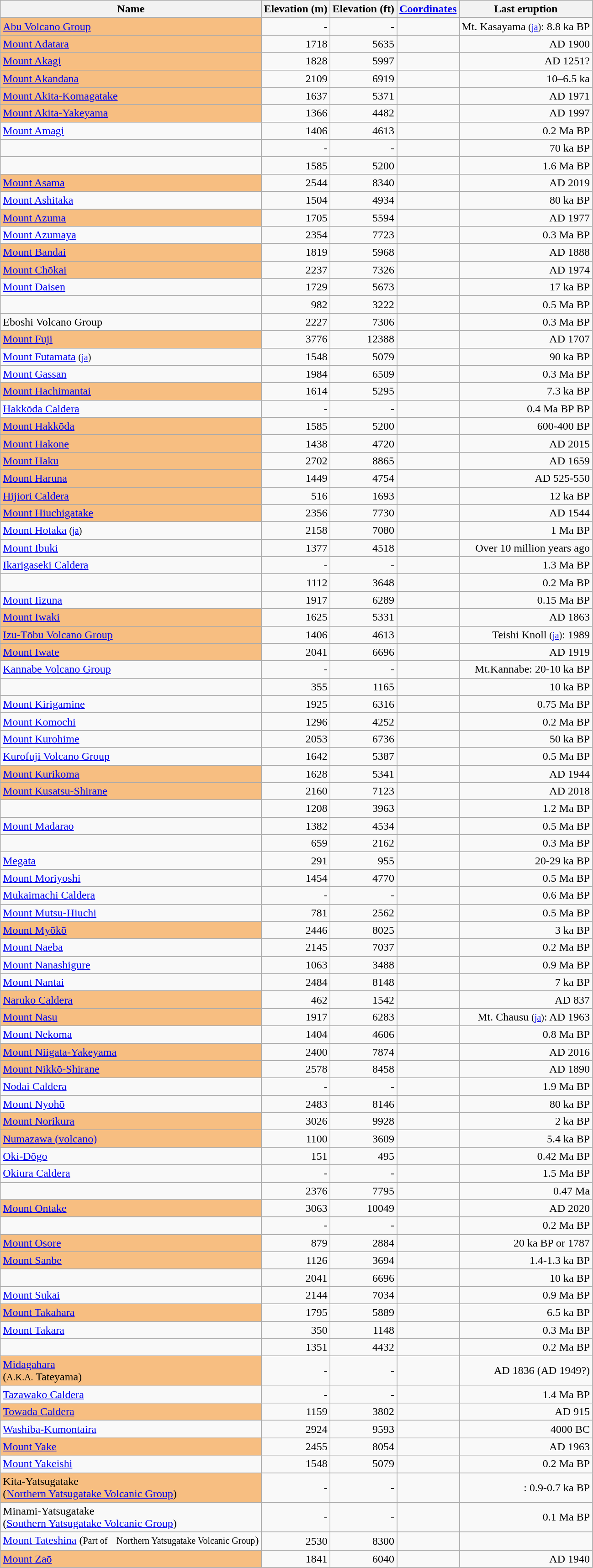<table class="wikitable sortable">
<tr>
<th>Name</th>
<th>Elevation (m)</th>
<th>Elevation (ft)</th>
<th><a href='#'>Coordinates</a></th>
<th>Last eruption</th>
</tr>
<tr align="right">
<td align="left" style="background-color:#F7BE81"><a href='#'>Abu Volcano Group</a></td>
<td>-</td>
<td>-</td>
<td></td>
<td>Mt. Kasayama <small>(<a href='#'>ja</a>)</small>: 8.8 ka BP</td>
</tr>
<tr align="right">
<td align="left" style="background-color:#F7BE81"><a href='#'>Mount Adatara</a></td>
<td>1718</td>
<td>5635</td>
<td></td>
<td>AD 1900</td>
</tr>
<tr align="right">
<td align="left" style="background-color:#F7BE81"><a href='#'>Mount Akagi</a></td>
<td>1828</td>
<td>5997</td>
<td></td>
<td>AD 1251?</td>
</tr>
<tr align="right">
<td align="left" style="background-color:#F7BE81"><a href='#'>Mount Akandana</a></td>
<td>2109</td>
<td>6919</td>
<td></td>
<td>10–6.5 ka</td>
</tr>
<tr align="right">
<td align="left" style="background-color:#F7BE81"><a href='#'>Mount Akita-Komagatake</a></td>
<td>1637</td>
<td>5371</td>
<td></td>
<td>AD 1971</td>
</tr>
<tr align="right">
<td align="left" style="background-color:#F7BE81"><a href='#'>Mount Akita-Yakeyama</a></td>
<td>1366</td>
<td>4482</td>
<td></td>
<td>AD 1997</td>
</tr>
<tr align="right">
<td align="left"><a href='#'>Mount Amagi</a></td>
<td>1406</td>
<td>4613</td>
<td></td>
<td>0.2 Ma BP</td>
</tr>
<tr align="right">
<td align="left"></td>
<td>-</td>
<td>-</td>
<td></td>
<td>70 ka BP</td>
</tr>
<tr align="right">
<td align="left"></td>
<td>1585</td>
<td>5200</td>
<td></td>
<td>1.6 Ma BP</td>
</tr>
<tr align="right">
<td align="left" style="background-color:#F7BE81"><a href='#'>Mount Asama</a></td>
<td>2544</td>
<td>8340</td>
<td></td>
<td>AD 2019</td>
</tr>
<tr align="right">
<td align="left"><a href='#'>Mount Ashitaka</a></td>
<td>1504</td>
<td>4934</td>
<td></td>
<td>80 ka BP</td>
</tr>
<tr align="right">
<td align="left" style="background-color:#F7BE81"><a href='#'>Mount Azuma</a></td>
<td>1705</td>
<td>5594</td>
<td></td>
<td>AD 1977</td>
</tr>
<tr align="right">
<td align="left"><a href='#'>Mount Azumaya</a></td>
<td>2354</td>
<td>7723</td>
<td></td>
<td>0.3 Ma BP</td>
</tr>
<tr align="right">
<td align="left" style="background-color:#F7BE81"><a href='#'>Mount Bandai</a></td>
<td>1819</td>
<td>5968</td>
<td></td>
<td>AD 1888</td>
</tr>
<tr align="right">
<td align="left" style="background-color:#F7BE81"><a href='#'>Mount Chōkai</a></td>
<td>2237</td>
<td>7326</td>
<td></td>
<td>AD 1974</td>
</tr>
<tr align="right">
<td align="left"><a href='#'>Mount Daisen</a></td>
<td>1729</td>
<td>5673</td>
<td></td>
<td>17 ka BP</td>
</tr>
<tr align="right">
<td align="left"></td>
<td>982</td>
<td>3222</td>
<td></td>
<td>0.5 Ma BP</td>
</tr>
<tr align="right">
<td align="left">Eboshi Volcano Group</td>
<td>2227</td>
<td>7306</td>
<td></td>
<td>0.3 Ma BP</td>
</tr>
<tr align="right">
<td align="left" style="background-color:#F7BE81"><a href='#'>Mount Fuji</a></td>
<td>3776</td>
<td>12388</td>
<td></td>
<td>AD 1707</td>
</tr>
<tr align="right">
<td align="left"><a href='#'>Mount Futamata</a> <small>(<a href='#'>ja</a>)</small></td>
<td>1548</td>
<td>5079</td>
<td></td>
<td>90 ka BP</td>
</tr>
<tr align="right">
<td align="left"><a href='#'>Mount Gassan</a></td>
<td>1984</td>
<td>6509</td>
<td></td>
<td>0.3 Ma BP</td>
</tr>
<tr align="right">
<td align="left" style="background-color:#F7BE81"><a href='#'>Mount Hachimantai</a></td>
<td>1614</td>
<td>5295</td>
<td></td>
<td>7.3 ka BP</td>
</tr>
<tr align="right">
<td align="left"><a href='#'>Hakkōda Caldera</a></td>
<td>-</td>
<td>-</td>
<td></td>
<td>0.4 Ma BP BP</td>
</tr>
<tr align="right">
<td align="left" style="background-color:#F7BE81"><a href='#'>Mount Hakkōda</a></td>
<td>1585</td>
<td>5200</td>
<td></td>
<td>600-400 BP</td>
</tr>
<tr align="right">
<td align="left" style="background-color:#F7BE81"><a href='#'>Mount Hakone</a></td>
<td>1438</td>
<td>4720</td>
<td></td>
<td>AD 2015</td>
</tr>
<tr align="right">
<td align="left" style="background-color:#F7BE81"><a href='#'>Mount Haku</a></td>
<td>2702</td>
<td>8865</td>
<td></td>
<td>AD 1659</td>
</tr>
<tr align="right">
<td align="left" style="background-color:#F7BE81"><a href='#'>Mount Haruna</a></td>
<td>1449</td>
<td>4754</td>
<td></td>
<td>AD 525-550</td>
</tr>
<tr align="right">
<td align="left" style="background-color:#F7BE81"><a href='#'>Hijiori Caldera</a></td>
<td>516</td>
<td>1693</td>
<td></td>
<td>12 ka BP</td>
</tr>
<tr align="right">
<td align="left" style="background-color:#F7BE81"><a href='#'>Mount Hiuchigatake</a></td>
<td>2356</td>
<td>7730</td>
<td></td>
<td>AD 1544</td>
</tr>
<tr align="right">
<td align="left"><a href='#'>Mount Hotaka</a> <small>(<a href='#'>ja</a>)</small></td>
<td>2158</td>
<td>7080</td>
<td></td>
<td>1 Ma BP</td>
</tr>
<tr align="right">
<td align="left"><a href='#'>Mount Ibuki</a></td>
<td>1377</td>
<td>4518</td>
<td></td>
<td>Over 10 million years ago</td>
</tr>
<tr align="right">
<td align="left"><a href='#'>Ikarigaseki Caldera</a></td>
<td>-</td>
<td>-</td>
<td></td>
<td>1.3 Ma BP</td>
</tr>
<tr align="right">
<td align="left"></td>
<td>1112</td>
<td>3648</td>
<td></td>
<td>0.2 Ma BP</td>
</tr>
<tr align="right">
<td align="left"><a href='#'>Mount Iizuna</a></td>
<td>1917</td>
<td>6289</td>
<td></td>
<td>0.15 Ma BP</td>
</tr>
<tr align="right">
<td align="left" style="background-color:#F7BE81"><a href='#'>Mount Iwaki</a></td>
<td>1625</td>
<td>5331</td>
<td></td>
<td>AD 1863</td>
</tr>
<tr align="right">
<td align="left" style="background-color:#F7BE81"><a href='#'>Izu-Tōbu Volcano Group</a></td>
<td>1406</td>
<td>4613</td>
<td></td>
<td>Teishi Knoll <small>(<a href='#'>ja</a>)</small>: 1989</td>
</tr>
<tr align="right">
<td align="left" style="background-color:#F7BE81"><a href='#'>Mount Iwate</a></td>
<td>2041</td>
<td>6696</td>
<td></td>
<td>AD 1919</td>
</tr>
<tr align="right">
<td align="left"><a href='#'>Kannabe Volcano Group</a></td>
<td>-</td>
<td>-</td>
<td></td>
<td>Mt.Kannabe: 20-10 ka BP</td>
</tr>
<tr align="right">
<td align="left"></td>
<td>355</td>
<td>1165</td>
<td></td>
<td>10 ka BP</td>
</tr>
<tr align="right">
<td align="left"><a href='#'>Mount Kirigamine</a></td>
<td>1925</td>
<td>6316</td>
<td></td>
<td>0.75 Ma BP</td>
</tr>
<tr align="right">
<td align="left"><a href='#'>Mount Komochi</a></td>
<td>1296</td>
<td>4252</td>
<td></td>
<td>0.2 Ma BP</td>
</tr>
<tr align="right">
<td align="left"><a href='#'>Mount Kurohime</a></td>
<td>2053</td>
<td>6736</td>
<td></td>
<td>50 ka BP</td>
</tr>
<tr align="right">
<td align="left"><a href='#'>Kurofuji Volcano Group</a></td>
<td>1642</td>
<td>5387</td>
<td></td>
<td>0.5 Ma BP</td>
</tr>
<tr align="right">
<td align="left" style="background-color:#F7BE81"><a href='#'>Mount Kurikoma</a></td>
<td>1628</td>
<td>5341</td>
<td></td>
<td>AD 1944</td>
</tr>
<tr align="right">
<td align="left" style="background-color:#F7BE81"><a href='#'>Mount Kusatsu-Shirane</a></td>
<td>2160</td>
<td>7123</td>
<td></td>
<td>AD 2018</td>
</tr>
<tr align="right">
<td align="left"></td>
<td>1208</td>
<td>3963</td>
<td></td>
<td>1.2 Ma BP</td>
</tr>
<tr align="right">
<td align="left"><a href='#'>Mount Madarao</a></td>
<td>1382</td>
<td>4534</td>
<td></td>
<td>0.5 Ma BP</td>
</tr>
<tr align="right">
<td align="left"></td>
<td>659</td>
<td>2162</td>
<td></td>
<td>0.3 Ma BP</td>
</tr>
<tr align="right">
<td align="left"><a href='#'>Megata</a></td>
<td>291</td>
<td>955</td>
<td></td>
<td>20-29 ka BP</td>
</tr>
<tr align="right">
<td align="left"><a href='#'>Mount Moriyoshi</a></td>
<td>1454</td>
<td>4770</td>
<td></td>
<td>0.5 Ma BP</td>
</tr>
<tr align="right">
<td align="left"><a href='#'>Mukaimachi Caldera</a></td>
<td>-</td>
<td>-</td>
<td></td>
<td>0.6 Ma BP</td>
</tr>
<tr align="right">
<td align="left"><a href='#'>Mount Mutsu-Hiuchi</a></td>
<td>781</td>
<td>2562</td>
<td></td>
<td>0.5 Ma BP</td>
</tr>
<tr align="right">
<td align="left" style="background-color:#F7BE81"><a href='#'>Mount Myōkō</a></td>
<td>2446</td>
<td>8025</td>
<td></td>
<td>3 ka BP</td>
</tr>
<tr align="right">
<td align="left"><a href='#'>Mount Naeba</a></td>
<td>2145</td>
<td>7037</td>
<td></td>
<td>0.2 Ma BP</td>
</tr>
<tr align="right">
<td align="left"><a href='#'>Mount Nanashigure</a></td>
<td>1063</td>
<td>3488</td>
<td></td>
<td>0.9 Ma BP</td>
</tr>
<tr align="right">
<td align="left"><a href='#'>Mount Nantai</a></td>
<td>2484</td>
<td>8148</td>
<td></td>
<td>7 ka BP</td>
</tr>
<tr align="right">
<td align="left" style="background-color:#F7BE81"><a href='#'>Naruko Caldera</a></td>
<td>462</td>
<td>1542</td>
<td></td>
<td>AD 837</td>
</tr>
<tr align="right">
<td align="left" style="background-color:#F7BE81"><a href='#'>Mount Nasu</a></td>
<td>1917</td>
<td>6283</td>
<td></td>
<td>Mt. Chausu <small>(<a href='#'>ja</a>)</small>: AD 1963</td>
</tr>
<tr align="right">
<td align="left"><a href='#'>Mount Nekoma</a></td>
<td>1404</td>
<td>4606</td>
<td></td>
<td>0.8 Ma BP</td>
</tr>
<tr align="right">
<td align="left" style="background-color:#F7BE81"><a href='#'>Mount Niigata-Yakeyama</a></td>
<td>2400</td>
<td>7874</td>
<td></td>
<td>AD 2016</td>
</tr>
<tr align="right">
<td align="left" style="background-color:#F7BE81"><a href='#'>Mount Nikkō-Shirane</a></td>
<td>2578</td>
<td>8458</td>
<td></td>
<td>AD 1890</td>
</tr>
<tr align="right">
<td align="left"><a href='#'>Nodai Caldera</a></td>
<td>-</td>
<td>-</td>
<td></td>
<td>1.9 Ma BP</td>
</tr>
<tr align="right">
<td align="left"><a href='#'>Mount Nyohō</a></td>
<td>2483</td>
<td>8146</td>
<td></td>
<td>80 ka BP</td>
</tr>
<tr align="right">
<td align="left" style="background-color:#F7BE81"><a href='#'>Mount Norikura</a></td>
<td>3026</td>
<td>9928</td>
<td></td>
<td>2 ka BP</td>
</tr>
<tr align="right">
<td align="left" style="background-color:#F7BE81"><a href='#'>Numazawa (volcano)</a></td>
<td>1100</td>
<td>3609</td>
<td></td>
<td>5.4 ka BP</td>
</tr>
<tr align="right">
<td align="left"><a href='#'>Oki-Dōgo</a></td>
<td>151</td>
<td>495</td>
<td></td>
<td>0.42 Ma BP</td>
</tr>
<tr align="right">
<td align="left"><a href='#'>Okiura Caldera</a></td>
<td>-</td>
<td>-</td>
<td></td>
<td>1.5 Ma BP</td>
</tr>
<tr align="right">
<td align="left"></td>
<td>2376</td>
<td>7795</td>
<td></td>
<td>0.47 Ma</td>
</tr>
<tr align="right">
<td align="left" style="background-color:#F7BE81"><a href='#'>Mount Ontake</a></td>
<td>3063</td>
<td>10049</td>
<td></td>
<td>AD 2020</td>
</tr>
<tr align="right">
<td align="left"></td>
<td>-</td>
<td>-</td>
<td></td>
<td>0.2 Ma BP</td>
</tr>
<tr align="right">
<td align="left" style="background-color:#F7BE81"><a href='#'>Mount Osore</a></td>
<td>879</td>
<td>2884</td>
<td></td>
<td>20 ka BP or 1787</td>
</tr>
<tr align="right">
<td align="left" style="background-color:#F7BE81"><a href='#'>Mount Sanbe</a></td>
<td>1126</td>
<td>3694</td>
<td></td>
<td>1.4-1.3 ka BP</td>
</tr>
<tr align="right">
<td align="left"></td>
<td>2041</td>
<td>6696</td>
<td></td>
<td>10 ka BP</td>
</tr>
<tr align="right">
<td align="left"><a href='#'>Mount Sukai</a></td>
<td>2144</td>
<td>7034</td>
<td></td>
<td>0.9 Ma BP</td>
</tr>
<tr align="right">
<td align="left" style="background-color:#F7BE81"><a href='#'>Mount Takahara</a></td>
<td>1795</td>
<td>5889</td>
<td></td>
<td>6.5 ka BP</td>
</tr>
<tr align="right">
<td align="left"><a href='#'>Mount Takara</a></td>
<td>350</td>
<td>1148</td>
<td></td>
<td>0.3 Ma BP</td>
</tr>
<tr align="right">
<td align="left"></td>
<td>1351</td>
<td>4432</td>
<td></td>
<td>0.2 Ma BP</td>
</tr>
<tr align="right">
<td align="left" style="background-color:#F7BE81"><a href='#'>Midagahara</a><br>(<small>A.K.A.</small> Tateyama)</td>
<td>-</td>
<td>-</td>
<td></td>
<td>AD 1836 (AD 1949?)</td>
</tr>
<tr align="right">
<td align="left"><a href='#'>Tazawako Caldera</a></td>
<td>-</td>
<td>-</td>
<td></td>
<td>1.4 Ma BP</td>
</tr>
<tr align="right">
<td align="left"  style="background-color:#F7BE81"><a href='#'>Towada Caldera</a></td>
<td>1159</td>
<td>3802</td>
<td></td>
<td>AD 915</td>
</tr>
<tr align="right">
<td align="left"><a href='#'>Washiba-Kumontaira</a></td>
<td>2924</td>
<td>9593</td>
<td></td>
<td>4000 BC</td>
</tr>
<tr align="right">
<td align="left" style="background-color:#F7BE81"><a href='#'>Mount Yake</a></td>
<td>2455</td>
<td>8054</td>
<td></td>
<td>AD 1963</td>
</tr>
<tr align="right">
<td align="left"><a href='#'>Mount Yakeishi</a></td>
<td>1548</td>
<td>5079</td>
<td></td>
<td>0.2 Ma BP</td>
</tr>
<tr align="right">
<td align="left" style="background-color:#F7BE81">Kita-Yatsugatake<br>(<a href='#'>Northern Yatsugatake Volcanic Group</a>)</td>
<td>-</td>
<td>-</td>
<td></td>
<td>: 0.9-0.7 ka BP</td>
</tr>
<tr align="right">
<td align="left">Minami-Yatsugatake<br>(<a href='#'>Southern Yatsugatake Volcanic Group</a>)</td>
<td>-</td>
<td>-</td>
<td></td>
<td>0.1 Ma BP</td>
</tr>
<tr align="right">
<td align="left"><a href='#'>Mount Tateshina</a> (<small>Part of　Northern Yatsugatake Volcanic Group</small>)</td>
<td>2530</td>
<td>8300</td>
<td></td>
<td></td>
</tr>
<tr align="right">
<td align="left" style="background-color:#F7BE81"><a href='#'>Mount Zaō</a></td>
<td>1841</td>
<td>6040</td>
<td></td>
<td>AD 1940</td>
</tr>
</table>
